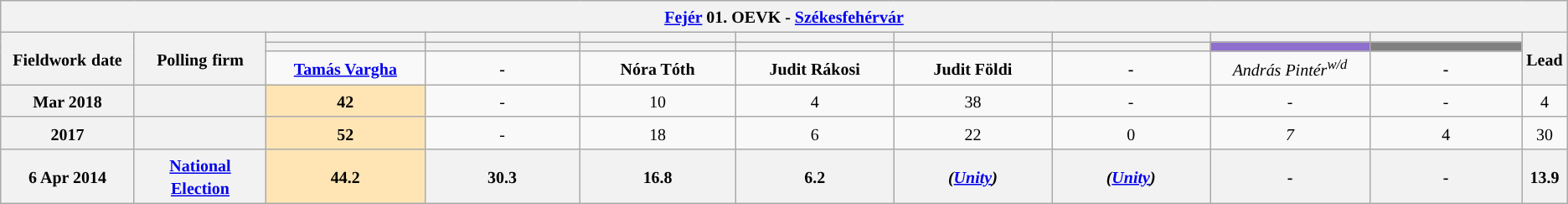<table class="wikitable mw-collapsible mw-collapsed" style="text-align:center">
<tr>
<th colspan="11" style="width: 980pt;"><small><a href='#'>Fejér</a> 01. OEVK - <a href='#'>Székesfehérvár</a></small></th>
</tr>
<tr>
<th rowspan="3" style="width: 80pt;"><small>Fieldwork</small> <small>date</small></th>
<th rowspan="3" style="width: 80pt;"><strong><small>Polling</small> <small>firm</small></strong></th>
<th style="width: 100pt;"><small></small></th>
<th style="width: 100pt;"><small> </small></th>
<th style="width: 100pt;"></th>
<th style="width: 100pt;"></th>
<th style="width: 100pt;"></th>
<th style="width: 100pt;"></th>
<th style="width: 100pt;"></th>
<th style="width: 100pt;"></th>
<th rowspan="3" style="width: 20pt;"><small>Lead</small></th>
</tr>
<tr>
<th style="color:inherit;background:"></th>
<th style="color:inherit;background:"></th>
<th style="color:inherit;background:"></th>
<th style="color:inherit;background:"></th>
<th style="color:inherit;background:"></th>
<th style="color:inherit;background:"></th>
<th style="color:inherit;background:#8E6FCE;"></th>
<th style="color:inherit;background:#808080;"></th>
</tr>
<tr>
<td><a href='#'><small><strong>Tamás Vargha</strong></small></a></td>
<td><small><strong>-</strong></small></td>
<td><small><strong>Nóra Tóth</strong></small></td>
<td><small><strong>Judit Rákosi</strong></small></td>
<td><small><strong>Judit Földi</strong></small></td>
<td><small><strong>-</strong></small></td>
<td><small><em>András Pintér<sup>w/d</sup></em></small></td>
<td><small><strong>-</strong></small></td>
</tr>
<tr>
<th><small>Mar 2018</small></th>
<th><small></small></th>
<td style="background:#FFE5B4"><small><strong>42</strong></small></td>
<td><small>-</small></td>
<td><small>10</small></td>
<td><small>4</small></td>
<td><small>38</small></td>
<td><small>-</small></td>
<td><small><em>-</em></small></td>
<td><small>-</small></td>
<td style="background:"><small>4</small></td>
</tr>
<tr>
<th><small>2017</small></th>
<th><small></small></th>
<td style="background:#FFE5B4"><small><strong>52</strong></small></td>
<td><small>-</small></td>
<td><small>18</small></td>
<td><small>6</small></td>
<td><small>22</small></td>
<td><small>0</small></td>
<td><small><em>7</em></small></td>
<td><small>4</small></td>
<td style="background:"><small>30</small></td>
</tr>
<tr>
<th><small>6 Apr 2014</small></th>
<th><a href='#'><small>National Election</small></a></th>
<th style="background:#FFE5B4"><small><strong>44.2</strong></small></th>
<th><small>30.3</small></th>
<th><small>16.8</small></th>
<th><small>6.2</small></th>
<th><small><em>(<a href='#'>Unity</a>)</em></small></th>
<th><small><em>(<a href='#'>Unity</a>)</em></small></th>
<th><small>-</small></th>
<th><small>-</small></th>
<th style="background:"><small>13.9</small></th>
</tr>
</table>
